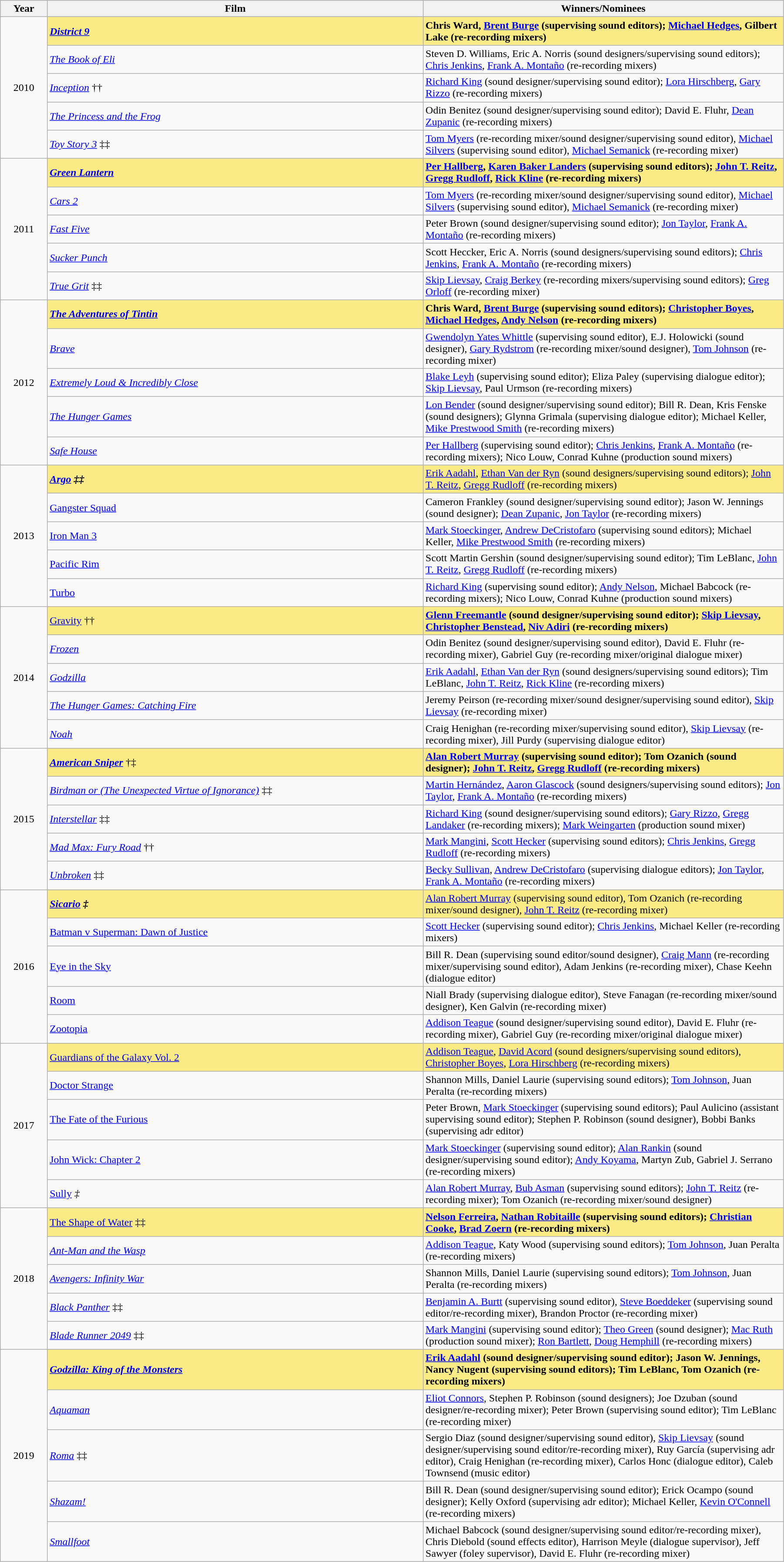<table class="wikitable" width="95%" cellpadding="5">
<tr>
<th width="6%">Year</th>
<th width="48%">Film</th>
<th width="48%">Winners/Nominees</th>
</tr>
<tr>
<td rowspan=5 style="text-align:center">2010<br></td>
<td style="background:#FAEB86;"><strong><em><a href='#'>District 9</a></em></strong></td>
<td style="background:#FAEB86;"><strong>Chris Ward, <a href='#'>Brent Burge</a> (supervising sound editors); <a href='#'>Michael Hedges</a>, Gilbert Lake (re-recording mixers)</strong></td>
</tr>
<tr>
<td><em><a href='#'>The Book of Eli</a></em></td>
<td>Steven D. Williams, Eric A. Norris (sound designers/supervising sound editors); <a href='#'>Chris Jenkins</a>, <a href='#'>Frank A. Montaño</a> (re-recording mixers)</td>
</tr>
<tr>
<td><em><a href='#'>Inception</a></em> ††</td>
<td><a href='#'>Richard King</a> (sound designer/supervising sound editor); <a href='#'>Lora Hirschberg</a>, <a href='#'>Gary Rizzo</a> (re-recording mixers)</td>
</tr>
<tr>
<td><em><a href='#'>The Princess and the Frog</a></em></td>
<td>Odin Benitez (sound designer/supervising sound editor); David E. Fluhr, <a href='#'>Dean Zupanic</a> (re-recording mixers)</td>
</tr>
<tr>
<td><em><a href='#'>Toy Story 3</a></em> ‡‡</td>
<td><a href='#'>Tom Myers</a> (re-recording mixer/sound designer/supervising sound editor), <a href='#'>Michael Silvers</a> (supervising sound editor), <a href='#'>Michael Semanick</a> (re-recording mixer)</td>
</tr>
<tr>
<td rowspan=5 style="text-align:center">2011<br></td>
<td style="background:#FAEB86;"><strong><em><a href='#'>Green Lantern</a></em></strong></td>
<td style="background:#FAEB86;"><strong><a href='#'>Per Hallberg</a>, <a href='#'>Karen Baker Landers</a> (supervising sound editors); <a href='#'>John T. Reitz</a>, <a href='#'>Gregg Rudloff</a>, <a href='#'>Rick Kline</a> (re-recording mixers)</strong></td>
</tr>
<tr>
<td><em><a href='#'>Cars 2</a></em></td>
<td><a href='#'>Tom Myers</a> (re-recording mixer/sound designer/supervising sound editor), <a href='#'>Michael Silvers</a> (supervising sound editor), <a href='#'>Michael Semanick</a> (re-recording mixer)</td>
</tr>
<tr>
<td><em><a href='#'>Fast Five</a></em></td>
<td>Peter Brown (sound designer/supervising sound editor); <a href='#'>Jon Taylor</a>, <a href='#'>Frank A. Montaño</a> (re-recording mixers)</td>
</tr>
<tr>
<td><em><a href='#'>Sucker Punch</a></em></td>
<td>Scott Heccker, Eric A. Norris (sound designers/supervising sound editors); <a href='#'>Chris Jenkins</a>, <a href='#'>Frank A. Montaño</a> (re-recording mixers)</td>
</tr>
<tr>
<td><em><a href='#'>True Grit</a></em> ‡‡</td>
<td><a href='#'>Skip Lievsay</a>, <a href='#'>Craig Berkey</a> (re-recording mixers/supervising sound editors); <a href='#'>Greg Orloff</a> (re-recording mixer)</td>
</tr>
<tr>
<td rowspan=5 style="text-align:center">2012<br></td>
<td style="background:#FAEB86;"><strong><em><a href='#'>The Adventures of Tintin</a></em></strong></td>
<td style="background:#FAEB86;"><strong>Chris Ward, <a href='#'>Brent Burge</a> (supervising sound editors); <a href='#'>Christopher Boyes</a>, <a href='#'>Michael Hedges</a>, <a href='#'>Andy Nelson</a> (re-recording mixers)</strong></td>
</tr>
<tr>
<td><em><a href='#'>Brave</a></em></td>
<td><a href='#'>Gwendolyn Yates Whittle</a> (supervising sound editor), E.J. Holowicki (sound designer), <a href='#'>Gary Rydstrom</a> (re-recording mixer/sound designer), <a href='#'>Tom Johnson</a> (re-recording mixer)</td>
</tr>
<tr>
<td><em><a href='#'>Extremely Loud & Incredibly Close</a></em></td>
<td><a href='#'>Blake Leyh</a> (supervising sound editor); Eliza Paley (supervising dialogue editor); <a href='#'>Skip Lievsay</a>, Paul Urmson (re-recording mixers)</td>
</tr>
<tr>
<td><em><a href='#'>The Hunger Games</a></em></td>
<td><a href='#'>Lon Bender</a> (sound designer/supervising sound editor); Bill R. Dean, Kris Fenske (sound designers); Glynna Grimala (supervising dialogue editor); Michael Keller, <a href='#'>Mike Prestwood Smith</a> (re-recording mixers)</td>
</tr>
<tr>
<td><em><a href='#'>Safe House</a></em></td>
<td><a href='#'>Per Hallberg</a> (supervising sound editor); <a href='#'>Chris Jenkins</a>, <a href='#'>Frank A. Montaño</a> (re-recording mixers); Nico Louw, Conrad Kuhne (production sound mixers)</td>
</tr>
<tr>
<td rowspan=5 style="text-align:center">2013<br></td>
<td style="background:#FAEB86;"><strong><em><a href='#'>Argo</a><em> ‡‡<strong></td>
<td style="background:#FAEB86;"></strong><a href='#'>Erik Aadahl</a>, <a href='#'>Ethan Van der Ryn</a> (sound designers/supervising sound editors); <a href='#'>John T. Reitz</a>, <a href='#'>Gregg Rudloff</a> (re-recording mixers)<strong></td>
</tr>
<tr>
<td></em><a href='#'>Gangster Squad</a><em></td>
<td>Cameron Frankley (sound designer/supervising sound editor); Jason W. Jennings (sound designer); <a href='#'>Dean Zupanic</a>, <a href='#'>Jon Taylor</a> (re-recording mixers)</td>
</tr>
<tr>
<td></em><a href='#'>Iron Man 3</a><em></td>
<td><a href='#'>Mark Stoeckinger</a>, <a href='#'>Andrew DeCristofaro</a> (supervising sound editors); Michael Keller, <a href='#'>Mike Prestwood Smith</a> (re-recording mixers)</td>
</tr>
<tr>
<td></em><a href='#'>Pacific Rim</a><em></td>
<td>Scott Martin Gershin (sound designer/supervising sound editor); Tim LeBlanc, <a href='#'>John T. Reitz</a>, <a href='#'>Gregg Rudloff</a> (re-recording mixers)</td>
</tr>
<tr>
<td></em><a href='#'>Turbo</a><em></td>
<td><a href='#'>Richard King</a> (supervising sound editor); <a href='#'>Andy Nelson</a>, Michael Babcock (re-recording mixers); Nico Louw, Conrad Kuhne (production sound mixers)</td>
</tr>
<tr>
<td rowspan=5 style="text-align:center">2014<br></td>
<td style="background:#FAEB86;"></em></strong><a href='#'>Gravity</a></em> ††</strong></td>
<td style="background:#FAEB86;"><strong><a href='#'>Glenn Freemantle</a> (sound designer/supervising sound editor); <a href='#'>Skip Lievsay</a>, <a href='#'>Christopher Benstead</a>, <a href='#'>Niv Adiri</a> (re-recording mixers)</strong></td>
</tr>
<tr>
<td><em><a href='#'>Frozen</a></em></td>
<td>Odin Benitez (sound designer/supervising sound editor), David E. Fluhr (re-recording mixer), Gabriel Guy (re-recording mixer/original dialogue mixer)</td>
</tr>
<tr>
<td><em><a href='#'>Godzilla</a></em></td>
<td><a href='#'>Erik Aadahl</a>, <a href='#'>Ethan Van der Ryn</a> (sound designers/supervising sound editors); Tim LeBlanc, <a href='#'>John T. Reitz</a>, <a href='#'>Rick Kline</a> (re-recording mixers)</td>
</tr>
<tr>
<td><em><a href='#'>The Hunger Games: Catching Fire</a></em></td>
<td>Jeremy Peirson (re-recording mixer/sound designer/supervising sound editor), <a href='#'>Skip Lievsay</a> (re-recording mixer)</td>
</tr>
<tr>
<td><em><a href='#'>Noah</a></em></td>
<td>Craig Henighan (re-recording mixer/supervising sound editor), <a href='#'>Skip Lievsay</a> (re-recording mixer), Jill Purdy (supervising dialogue editor)</td>
</tr>
<tr>
<td rowspan=5 style="text-align:center">2015<br></td>
<td style="background:#FAEB86;"><strong><em><a href='#'>American Sniper</a></em></strong> †‡</td>
<td style="background:#FAEB86;"><strong><a href='#'>Alan Robert Murray</a> (supervising sound editor); Tom Ozanich (sound designer); <a href='#'>John T. Reitz</a>, <a href='#'>Gregg Rudloff</a> (re-recording mixers)</strong></td>
</tr>
<tr>
<td><em><a href='#'>Birdman or (The Unexpected Virtue of Ignorance)</a></em> ‡‡</td>
<td><a href='#'>Martin Hernández</a>, <a href='#'>Aaron Glascock</a> (sound designers/supervising sound editors); <a href='#'>Jon Taylor</a>, <a href='#'>Frank A. Montaño</a> (re-recording mixers)</td>
</tr>
<tr>
<td><em><a href='#'>Interstellar</a></em> ‡‡</td>
<td><a href='#'>Richard King</a> (sound designer/supervising sound editors); <a href='#'>Gary Rizzo</a>, <a href='#'>Gregg Landaker</a> (re-recording mixers); <a href='#'>Mark Weingarten</a> (production sound mixer)</td>
</tr>
<tr>
<td><em><a href='#'>Mad Max: Fury Road</a></em> ††</td>
<td><a href='#'>Mark Mangini</a>, <a href='#'>Scott Hecker</a> (supervising sound editors); <a href='#'>Chris Jenkins</a>, <a href='#'>Gregg Rudloff</a> (re-recording mixers)</td>
</tr>
<tr>
<td><em><a href='#'>Unbroken</a></em> ‡‡</td>
<td><a href='#'>Becky Sullivan</a>, <a href='#'>Andrew DeCristofaro</a> (supervising dialogue editors); <a href='#'>Jon Taylor</a>, <a href='#'>Frank A. Montaño</a> (re-recording mixers)</td>
</tr>
<tr>
<td rowspan=5 style="text-align:center">2016<br></td>
<td style="background:#FAEB86;"><strong><em><a href='#'>Sicario</a><em> ‡<strong></td>
<td style="background:#FAEB86;"></strong><a href='#'>Alan Robert Murray</a> (supervising sound editor), Tom Ozanich (re-recording mixer/sound designer), <a href='#'>John T. Reitz</a> (re-recording mixer)<strong></td>
</tr>
<tr>
<td></em><a href='#'>Batman v Superman: Dawn of Justice</a><em></td>
<td><a href='#'>Scott Hecker</a> (supervising sound editor); <a href='#'>Chris Jenkins</a>, Michael Keller (re-recording mixers)</td>
</tr>
<tr>
<td></em><a href='#'>Eye in the Sky</a><em></td>
<td>Bill R. Dean (supervising sound editor/sound designer), <a href='#'>Craig Mann</a> (re-recording mixer/supervising sound editor), Adam Jenkins (re-recording mixer), Chase Keehn (dialogue editor)</td>
</tr>
<tr>
<td></em><a href='#'>Room</a><em></td>
<td>Niall Brady (supervising dialogue editor), Steve Fanagan (re-recording mixer/sound designer), Ken Galvin (re-recording mixer)</td>
</tr>
<tr>
<td></em><a href='#'>Zootopia</a><em></td>
<td><a href='#'>Addison Teague</a> (sound designer/supervising sound editor), David E. Fluhr (re-recording mixer), Gabriel Guy (re-recording mixer/original dialogue mixer)</td>
</tr>
<tr>
<td rowspan=5 style="text-align:center">2017<br></td>
<td style="background:#FAEB86;"></em></strong><a href='#'>Guardians of the Galaxy Vol. 2</a><strong><em></td>
<td style="background:#FAEB86;"></strong><a href='#'>Addison Teague</a>, <a href='#'>David Acord</a> (sound designers/supervising sound editors), <a href='#'>Christopher Boyes</a>, <a href='#'>Lora Hirschberg</a> (re-recording mixers)<strong></td>
</tr>
<tr>
<td></em><a href='#'>Doctor Strange</a><em></td>
<td>Shannon Mills, Daniel Laurie (supervising sound editors); <a href='#'>Tom Johnson</a>, Juan Peralta (re-recording mixers)</td>
</tr>
<tr>
<td></em><a href='#'>The Fate of the Furious</a><em></td>
<td>Peter Brown, <a href='#'>Mark Stoeckinger</a> (supervising sound editors); Paul Aulicino (assistant supervising sound editor); Stephen P. Robinson (sound designer), Bobbi Banks (supervising adr editor)</td>
</tr>
<tr>
<td></em><a href='#'>John Wick: Chapter 2</a><em></td>
<td><a href='#'>Mark Stoeckinger</a> (supervising sound editor); <a href='#'>Alan Rankin</a> (sound designer/supervising sound editor); <a href='#'>Andy Koyama</a>, Martyn Zub, Gabriel J. Serrano (re-recording mixers)</td>
</tr>
<tr>
<td></em><a href='#'>Sully</a><em> ‡</td>
<td><a href='#'>Alan Robert Murray</a>, <a href='#'>Bub Asman</a> (supervising sound editors); <a href='#'>John T. Reitz</a> (re-recording mixer); Tom Ozanich (re-recording mixer/sound designer)</td>
</tr>
<tr>
<td rowspan=5 style="text-align:center">2018<br></td>
<td style="background:#FAEB86;"></em></strong><a href='#'>The Shape of Water</a></em> ‡‡</strong></td>
<td style="background:#FAEB86;"><strong><a href='#'>Nelson Ferreira</a>, <a href='#'>Nathan Robitaille</a> (supervising sound editors); <a href='#'>Christian Cooke</a>, <a href='#'>Brad Zoern</a> (re-recording mixers)</strong></td>
</tr>
<tr>
<td><em><a href='#'>Ant-Man and the Wasp</a></em></td>
<td><a href='#'>Addison Teague</a>, Katy Wood (supervising sound editors); <a href='#'>Tom Johnson</a>, Juan Peralta (re-recording mixers)</td>
</tr>
<tr>
<td><em><a href='#'>Avengers: Infinity War</a></em></td>
<td>Shannon Mills, Daniel Laurie (supervising sound editors); <a href='#'>Tom Johnson</a>, Juan Peralta (re-recording mixers)</td>
</tr>
<tr>
<td><em><a href='#'>Black Panther</a></em> ‡‡</td>
<td><a href='#'>Benjamin A. Burtt</a> (supervising sound editor), <a href='#'>Steve Boeddeker</a> (supervising sound editor/re-recording mixer), Brandon Proctor (re-recording mixer)</td>
</tr>
<tr>
<td><em><a href='#'>Blade Runner 2049</a></em> ‡‡</td>
<td><a href='#'>Mark Mangini</a> (supervising sound editor); <a href='#'>Theo Green</a> (sound designer); <a href='#'>Mac Ruth</a> (production sound mixer); <a href='#'>Ron Bartlett</a>, <a href='#'>Doug Hemphill</a> (re-recording mixers)</td>
</tr>
<tr>
<td rowspan=5 style="text-align:center">2019<br></td>
<td style="background:#FAEB86;"><strong><em><a href='#'>Godzilla: King of the Monsters</a></em></strong></td>
<td style="background:#FAEB86;"><strong><a href='#'>Erik Aadahl</a> (sound designer/supervising sound editor); Jason W. Jennings, Nancy Nugent (supervising sound editors); Tim LeBlanc, Tom Ozanich (re-recording mixers)</strong></td>
</tr>
<tr>
<td><em><a href='#'>Aquaman</a></em></td>
<td><a href='#'>Eliot Connors</a>, Stephen P. Robinson (sound designers); Joe Dzuban (sound designer/re-recording mixer); Peter Brown (supervising sound editor); Tim LeBlanc (re-recording mixer)</td>
</tr>
<tr>
<td><em><a href='#'>Roma</a></em> ‡‡</td>
<td>Sergio Diaz (sound designer/supervising sound editor), <a href='#'>Skip Lievsay</a> (sound designer/supervising sound editor/re-recording mixer), Ruy García (supervising adr editor), Craig Henighan (re-recording mixer), Carlos Honc (dialogue editor), Caleb Townsend (music editor)</td>
</tr>
<tr>
<td><em><a href='#'>Shazam!</a></em></td>
<td>Bill R. Dean (sound designer/supervising sound editor); Erick Ocampo (sound designer); Kelly Oxford (supervising adr editor); Michael Keller, <a href='#'>Kevin O'Connell</a> (re-recording mixers)</td>
</tr>
<tr>
<td><em><a href='#'>Smallfoot</a></em></td>
<td>Michael Babcock (sound designer/supervising sound editor/re-recording mixer), Chris Diebold (sound effects editor), Harrison Meyle (dialogue supervisor), Jeff Sawyer (foley supervisor), David E. Fluhr (re-recording mixer)</td>
</tr>
</table>
